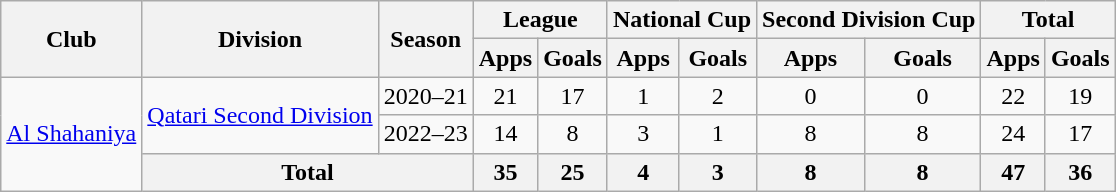<table class="wikitable" style="text-align: center;">
<tr>
<th rowspan="2">Club</th>
<th rowspan="2">Division</th>
<th rowspan="2">Season</th>
<th colspan="2">League</th>
<th colspan="2">National Cup</th>
<th colspan="2">Second Division Cup</th>
<th colspan="2">Total</th>
</tr>
<tr>
<th>Apps</th>
<th>Goals</th>
<th>Apps</th>
<th>Goals</th>
<th>Apps</th>
<th>Goals</th>
<th>Apps</th>
<th>Goals</th>
</tr>
<tr>
<td rowspan="3"><a href='#'>Al Shahaniya</a></td>
<td rowspan="2"><a href='#'>Qatari Second Division</a></td>
<td 2020–21 Qatari Second Division>2020–21</td>
<td>21</td>
<td>17</td>
<td>1</td>
<td>2</td>
<td>0</td>
<td>0</td>
<td>22</td>
<td>19</td>
</tr>
<tr>
<td 2022–23 Qatari Second Division>2022–23</td>
<td>14</td>
<td>8</td>
<td>3</td>
<td>1</td>
<td>8</td>
<td>8</td>
<td>24</td>
<td>17</td>
</tr>
<tr>
<th colspan="2">Total</th>
<th>35</th>
<th>25</th>
<th>4</th>
<th>3</th>
<th>8</th>
<th>8</th>
<th>47</th>
<th>36</th>
</tr>
</table>
